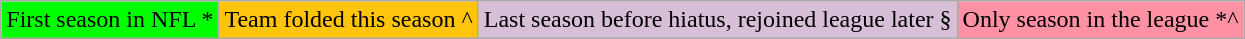<table class="wikitable">
<tr>
<td style="background-color:#00FF00;">First season in NFL *</td>
<td style="background-color:#FFC40C;">Team folded this season ^</td>
<td style="background-color:#D8BFD8;">Last season before hiatus, rejoined league later §</td>
<td style="background-color:#FF91A4;">Only season in the league *^</td>
</tr>
</table>
